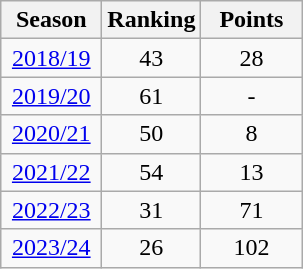<table class="wikitable" style="text-align:center">
<tr>
<th style="width:60px;">Season</th>
<th style="width:40px;">Ranking</th>
<th style="width:60px;">Points</th>
</tr>
<tr>
<td><a href='#'>2018/19</a></td>
<td>43</td>
<td>28</td>
</tr>
<tr>
<td><a href='#'>2019/20</a></td>
<td>61</td>
<td>-</td>
</tr>
<tr>
<td><a href='#'>2020/21</a></td>
<td>50</td>
<td>8</td>
</tr>
<tr>
<td><a href='#'>2021/22</a></td>
<td>54</td>
<td>13</td>
</tr>
<tr>
<td><a href='#'>2022/23</a></td>
<td>31</td>
<td>71</td>
</tr>
<tr>
<td><a href='#'>2023/24</a></td>
<td>26</td>
<td>102</td>
</tr>
</table>
